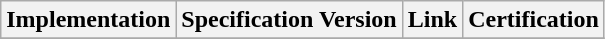<table class="wikitable sortable">
<tr>
<th>Implementation</th>
<th>Specification Version</th>
<th>Link</th>
<th>Certification</th>
</tr>
<tr>
</tr>
</table>
